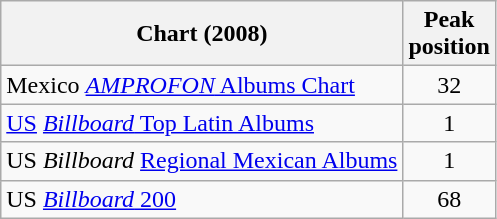<table class="wikitable">
<tr>
<th align="left">Chart (2008)</th>
<th align="left">Peak<br>position</th>
</tr>
<tr>
<td align="left">Mexico <a href='#'><em>AMPROFON</em> Albums Chart</a></td>
<td align="center">32</td>
</tr>
<tr>
<td align="left"><a href='#'>US</a> <a href='#'><em>Billboard</em> Top Latin Albums</a></td>
<td align="center">1</td>
</tr>
<tr>
<td align="left">US <em>Billboard</em> <a href='#'>Regional Mexican Albums</a></td>
<td align="center">1</td>
</tr>
<tr>
<td align="left">US <a href='#'><em>Billboard</em> 200</a></td>
<td align="center">68</td>
</tr>
</table>
